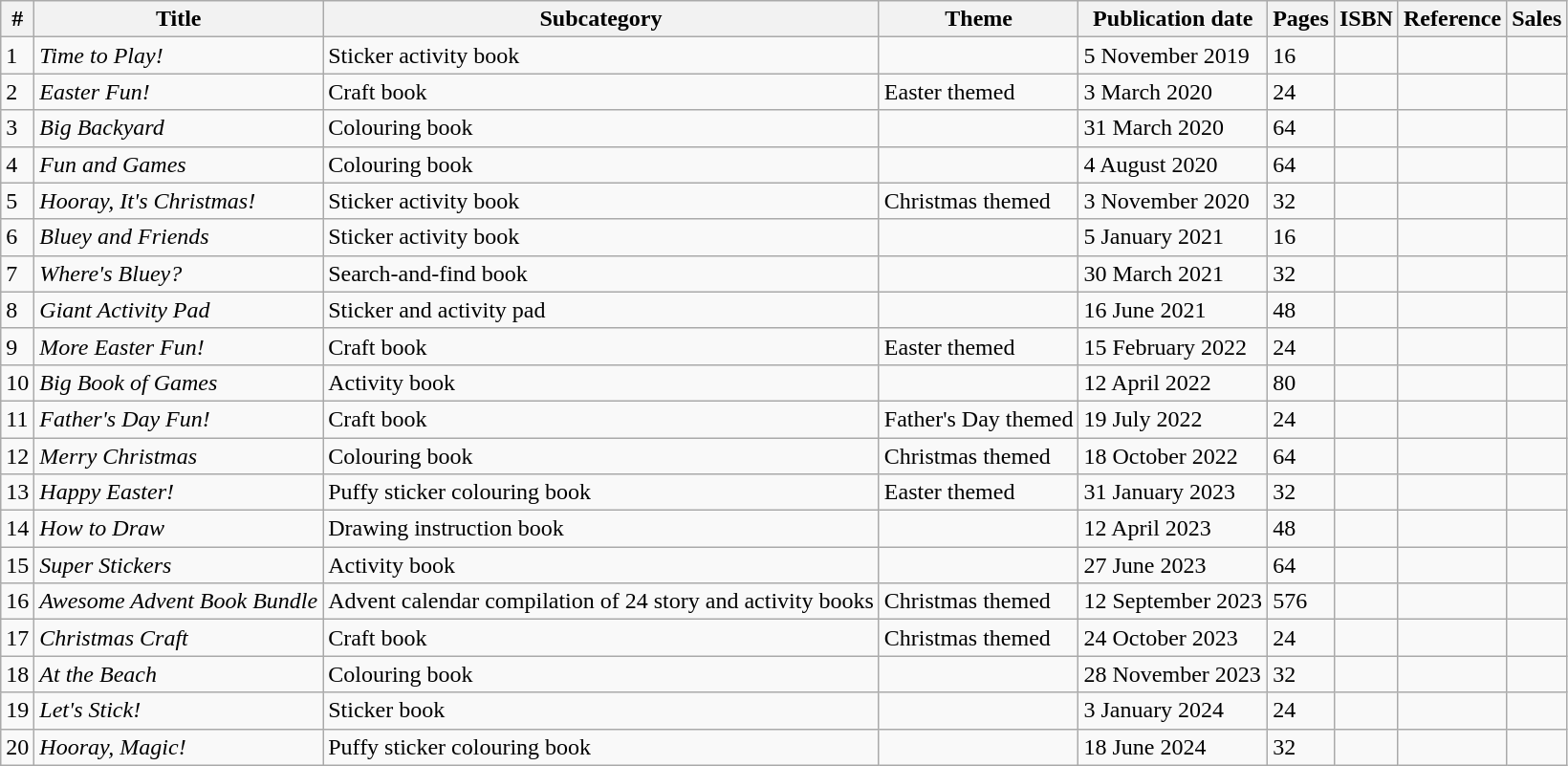<table class="wikitable">
<tr>
<th>#</th>
<th>Title</th>
<th>Subcategory</th>
<th>Theme</th>
<th>Publication date</th>
<th>Pages</th>
<th>ISBN</th>
<th>Reference</th>
<th>Sales</th>
</tr>
<tr>
<td>1</td>
<td><em>Time to Play!</em></td>
<td>Sticker activity book</td>
<td></td>
<td>5 November 2019</td>
<td>16</td>
<td></td>
<td></td>
<td></td>
</tr>
<tr>
<td>2</td>
<td><em>Easter Fun!</em></td>
<td>Craft book</td>
<td>Easter themed</td>
<td>3 March 2020</td>
<td>24</td>
<td></td>
<td></td>
<td></td>
</tr>
<tr>
<td>3</td>
<td><em>Big Backyard</em></td>
<td>Colouring book</td>
<td></td>
<td>31 March 2020</td>
<td>64</td>
<td></td>
<td></td>
<td></td>
</tr>
<tr>
<td>4</td>
<td><em>Fun and Games</em></td>
<td>Colouring book</td>
<td></td>
<td>4 August 2020</td>
<td>64</td>
<td></td>
<td></td>
<td></td>
</tr>
<tr>
<td>5</td>
<td><em>Hooray, It's Christmas!</em></td>
<td>Sticker activity book</td>
<td>Christmas themed</td>
<td>3 November 2020</td>
<td>32</td>
<td></td>
<td></td>
<td></td>
</tr>
<tr>
<td>6</td>
<td><em>Bluey and Friends</em></td>
<td>Sticker activity book</td>
<td></td>
<td>5 January 2021</td>
<td>16</td>
<td></td>
<td></td>
<td></td>
</tr>
<tr>
<td>7</td>
<td><em>Where's Bluey?</em></td>
<td>Search-and-find book</td>
<td></td>
<td>30 March 2021</td>
<td>32</td>
<td></td>
<td></td>
<td></td>
</tr>
<tr>
<td>8</td>
<td><em>Giant Activity Pad</em></td>
<td>Sticker and activity pad</td>
<td></td>
<td>16 June 2021</td>
<td>48</td>
<td></td>
<td></td>
<td></td>
</tr>
<tr>
<td>9</td>
<td><em>More Easter Fun!</em></td>
<td>Craft book</td>
<td>Easter themed</td>
<td>15 February 2022</td>
<td>24</td>
<td></td>
<td></td>
<td></td>
</tr>
<tr>
<td>10</td>
<td><em>Big Book of Games</em></td>
<td>Activity book</td>
<td></td>
<td>12 April 2022</td>
<td>80</td>
<td></td>
<td></td>
<td></td>
</tr>
<tr>
<td>11</td>
<td><em>Father's Day Fun!</em></td>
<td>Craft book</td>
<td>Father's Day themed</td>
<td>19 July 2022</td>
<td>24</td>
<td></td>
<td></td>
<td></td>
</tr>
<tr>
<td>12</td>
<td><em>Merry Christmas</em></td>
<td>Colouring book</td>
<td>Christmas themed</td>
<td>18 October 2022</td>
<td>64</td>
<td></td>
<td></td>
<td></td>
</tr>
<tr>
<td>13</td>
<td><em>Happy Easter!</em></td>
<td>Puffy sticker colouring book</td>
<td>Easter themed</td>
<td>31 January 2023</td>
<td>32</td>
<td></td>
<td></td>
<td></td>
</tr>
<tr>
<td>14</td>
<td><em>How to Draw</em></td>
<td>Drawing instruction book</td>
<td></td>
<td>12 April 2023</td>
<td>48</td>
<td></td>
<td></td>
<td></td>
</tr>
<tr>
<td>15</td>
<td><em>Super Stickers</em></td>
<td>Activity book</td>
<td></td>
<td>27 June 2023</td>
<td>64</td>
<td></td>
<td></td>
<td></td>
</tr>
<tr>
<td>16</td>
<td><em>Awesome Advent Book Bundle</em></td>
<td>Advent calendar compilation of 24 story and activity books</td>
<td>Christmas themed</td>
<td>12 September 2023</td>
<td>576</td>
<td></td>
<td></td>
<td></td>
</tr>
<tr>
<td>17</td>
<td><em>Christmas Craft</em></td>
<td>Craft book</td>
<td>Christmas themed</td>
<td>24 October 2023</td>
<td>24</td>
<td></td>
<td></td>
<td></td>
</tr>
<tr>
<td>18</td>
<td><em>At the Beach</em></td>
<td>Colouring book</td>
<td></td>
<td>28 November 2023</td>
<td>32</td>
<td></td>
<td></td>
<td></td>
</tr>
<tr>
<td>19</td>
<td><em>Let's Stick!</em></td>
<td>Sticker book</td>
<td></td>
<td>3 January 2024</td>
<td>24</td>
<td></td>
<td></td>
<td></td>
</tr>
<tr>
<td>20</td>
<td><em>Hooray, Magic!</em></td>
<td>Puffy sticker colouring book</td>
<td></td>
<td>18 June 2024</td>
<td>32</td>
<td></td>
<td></td>
<td></td>
</tr>
</table>
